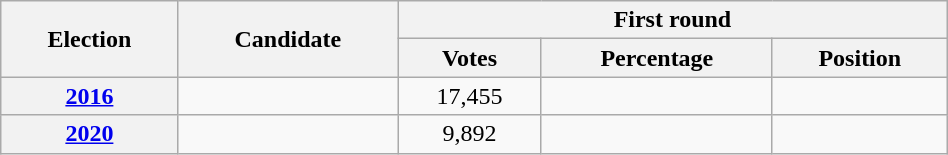<table class=wikitable width=50%>
<tr>
<th rowspan=2>Election</th>
<th rowspan=2>Candidate</th>
<th colspan=3>First round</th>
</tr>
<tr>
<th>Votes</th>
<th>Percentage</th>
<th>Position</th>
</tr>
<tr align=center>
<th><a href='#'>2016</a></th>
<td></td>
<td>17,455</td>
<td></td>
<td></td>
</tr>
<tr align=center>
<th><a href='#'>2020</a></th>
<td></td>
<td>9,892</td>
<td></td>
<td></td>
</tr>
</table>
